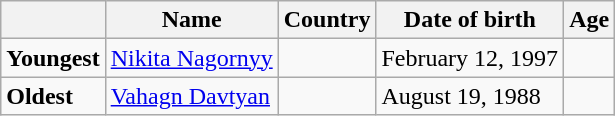<table class="wikitable">
<tr>
<th></th>
<th><strong>Name</strong></th>
<th><strong>Country</strong></th>
<th><strong>Date of birth</strong></th>
<th><strong>Age</strong></th>
</tr>
<tr>
<td><strong>Youngest</strong></td>
<td><a href='#'>Nikita Nagornyy</a></td>
<td></td>
<td>February 12, 1997</td>
<td></td>
</tr>
<tr>
<td><strong>Oldest</strong></td>
<td><a href='#'>Vahagn Davtyan</a></td>
<td></td>
<td>August 19, 1988</td>
<td></td>
</tr>
</table>
